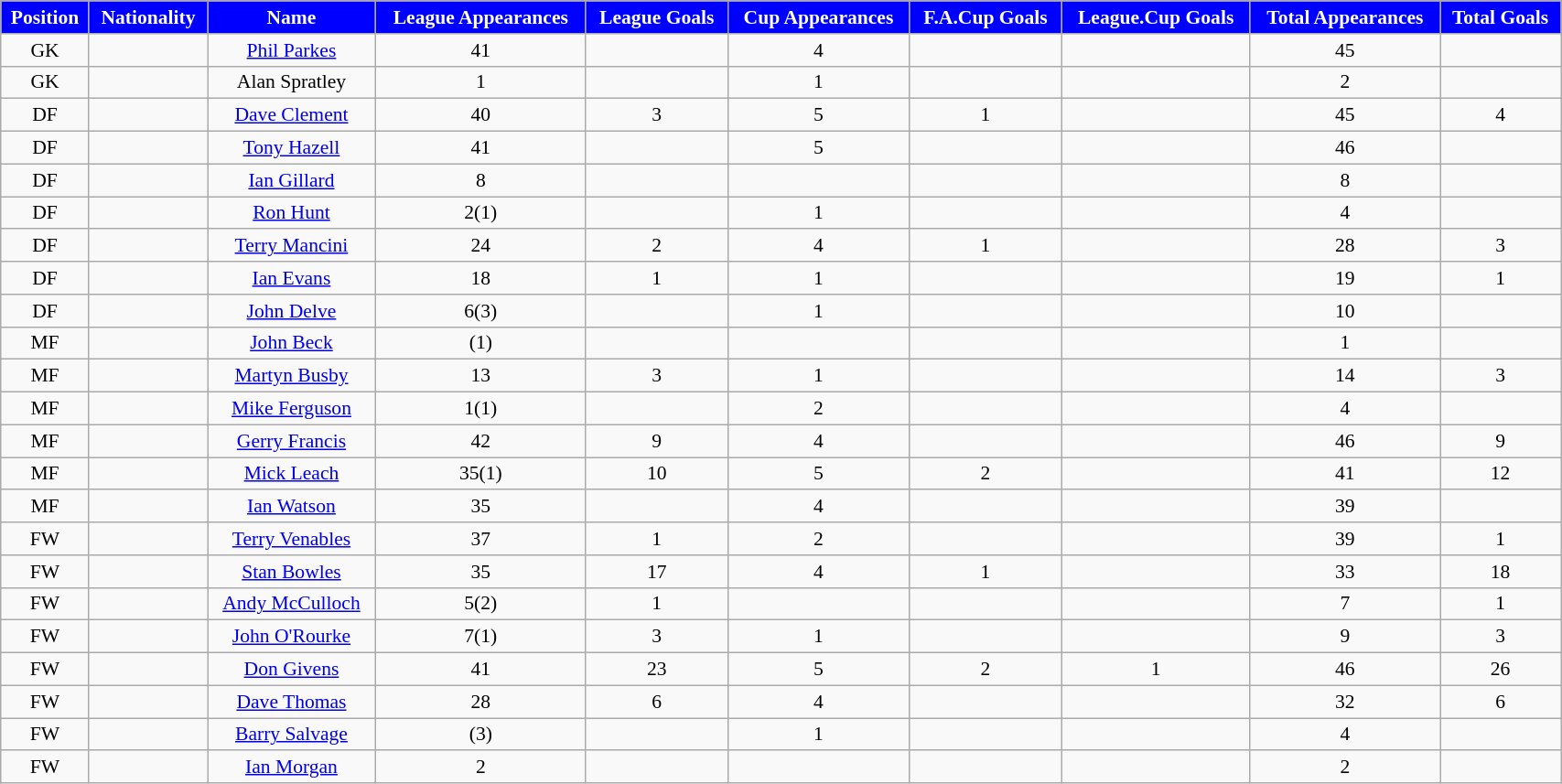<table class="wikitable" style="text-align:center; font-size:90%; width:90%;">
<tr>
<th style="background:#0000FF; color:white; text-align:center;">Position</th>
<th style="background:#0000FF; color:white; text-align:center;">Nationality</th>
<th style="background:#0000FF; color:white; text-align:center;">Name</th>
<th style="background:#0000FF; color:white; text-align:center;">League Appearances</th>
<th style="background:#0000FF; color:white; text-align:center;">League Goals</th>
<th style="background:#0000FF; color:white; text-align:center;">Cup Appearances</th>
<th style="background:#0000FF; color:white; text-align:center;">F.A.Cup Goals</th>
<th style="background:#0000FF; color:white; text-align:center;">League.Cup Goals</th>
<th style="background:#0000FF; color:white; text-align:center;">Total Appearances</th>
<th style="background:#0000FF; color:white; text-align:center;">Total Goals</th>
</tr>
<tr>
<td>GK</td>
<td></td>
<td><a href='#'>Phil Parkes</a></td>
<td>41</td>
<td></td>
<td>4</td>
<td></td>
<td></td>
<td>45</td>
<td></td>
</tr>
<tr>
<td>GK</td>
<td></td>
<td>Alan Spratley</td>
<td>1</td>
<td></td>
<td>1</td>
<td></td>
<td></td>
<td>2</td>
<td></td>
</tr>
<tr>
<td>DF</td>
<td></td>
<td><a href='#'>Dave Clement</a></td>
<td>40</td>
<td>3</td>
<td>5</td>
<td>1</td>
<td></td>
<td>45</td>
<td>4</td>
</tr>
<tr>
<td>DF</td>
<td></td>
<td><a href='#'>Tony Hazell</a></td>
<td>41</td>
<td></td>
<td>5</td>
<td></td>
<td></td>
<td>46</td>
<td></td>
</tr>
<tr>
<td>DF</td>
<td></td>
<td><a href='#'>Ian Gillard</a></td>
<td>8</td>
<td></td>
<td></td>
<td></td>
<td></td>
<td>8</td>
<td></td>
</tr>
<tr>
<td>DF</td>
<td></td>
<td><a href='#'>Ron Hunt</a></td>
<td>2(1)</td>
<td></td>
<td>1</td>
<td></td>
<td></td>
<td>4</td>
<td></td>
</tr>
<tr>
<td>DF</td>
<td></td>
<td><a href='#'>Terry Mancini</a></td>
<td>24</td>
<td>2</td>
<td>4</td>
<td>1</td>
<td></td>
<td>28</td>
<td>3</td>
</tr>
<tr>
<td>DF</td>
<td></td>
<td><a href='#'>Ian Evans</a></td>
<td>18</td>
<td>1</td>
<td>1</td>
<td></td>
<td></td>
<td>19</td>
<td>1</td>
</tr>
<tr>
<td>DF</td>
<td></td>
<td><a href='#'>John Delve</a></td>
<td>6(3)</td>
<td></td>
<td>1</td>
<td></td>
<td></td>
<td>10</td>
<td></td>
</tr>
<tr>
<td>MF</td>
<td></td>
<td><a href='#'>John Beck</a></td>
<td>(1)</td>
<td></td>
<td></td>
<td></td>
<td></td>
<td>1</td>
<td></td>
</tr>
<tr>
<td>MF</td>
<td></td>
<td><a href='#'>Martyn Busby</a></td>
<td>13</td>
<td>3</td>
<td>1</td>
<td></td>
<td></td>
<td>14</td>
<td>3</td>
</tr>
<tr>
<td>MF</td>
<td></td>
<td><a href='#'>Mike Ferguson</a></td>
<td>1(1)</td>
<td></td>
<td>2</td>
<td></td>
<td></td>
<td>4</td>
<td></td>
</tr>
<tr>
<td>MF</td>
<td></td>
<td><a href='#'>Gerry Francis</a></td>
<td>42</td>
<td>9</td>
<td>4</td>
<td></td>
<td></td>
<td>46</td>
<td>9</td>
</tr>
<tr>
<td>MF</td>
<td></td>
<td><a href='#'>Mick Leach</a></td>
<td>35(1)</td>
<td>10</td>
<td>5</td>
<td>2</td>
<td></td>
<td>41</td>
<td>12</td>
</tr>
<tr>
<td>MF</td>
<td></td>
<td><a href='#'>Ian Watson</a></td>
<td>35</td>
<td></td>
<td>4</td>
<td></td>
<td></td>
<td>39</td>
<td></td>
</tr>
<tr>
<td>FW</td>
<td></td>
<td><a href='#'>Terry Venables</a></td>
<td>37</td>
<td>1</td>
<td>2</td>
<td></td>
<td></td>
<td>39</td>
<td>1</td>
</tr>
<tr>
<td>FW</td>
<td></td>
<td><a href='#'>Stan Bowles</a></td>
<td>35</td>
<td>17</td>
<td>4</td>
<td>1</td>
<td></td>
<td>33</td>
<td>18</td>
</tr>
<tr>
<td>FW</td>
<td></td>
<td><a href='#'>Andy McCulloch</a></td>
<td>5(2)</td>
<td>1</td>
<td></td>
<td></td>
<td></td>
<td>7</td>
<td>1</td>
</tr>
<tr>
<td>FW</td>
<td></td>
<td><a href='#'>John O'Rourke</a></td>
<td>7(1)</td>
<td>3</td>
<td>1</td>
<td></td>
<td></td>
<td>9</td>
<td>3</td>
</tr>
<tr>
<td>FW</td>
<td></td>
<td><a href='#'>Don Givens</a></td>
<td>41</td>
<td>23</td>
<td>5</td>
<td>2</td>
<td>1</td>
<td>46</td>
<td>26</td>
</tr>
<tr>
<td>FW</td>
<td></td>
<td><a href='#'>Dave Thomas</a></td>
<td>28</td>
<td>6</td>
<td>4</td>
<td></td>
<td></td>
<td>32</td>
<td>6</td>
</tr>
<tr>
<td>FW</td>
<td></td>
<td><a href='#'>Barry Salvage</a></td>
<td>(3)</td>
<td></td>
<td>1</td>
<td></td>
<td></td>
<td>4</td>
<td></td>
</tr>
<tr>
<td>FW</td>
<td></td>
<td><a href='#'>Ian Morgan</a></td>
<td>2</td>
<td></td>
<td></td>
<td></td>
<td></td>
<td>2</td>
<td></td>
</tr>
</table>
